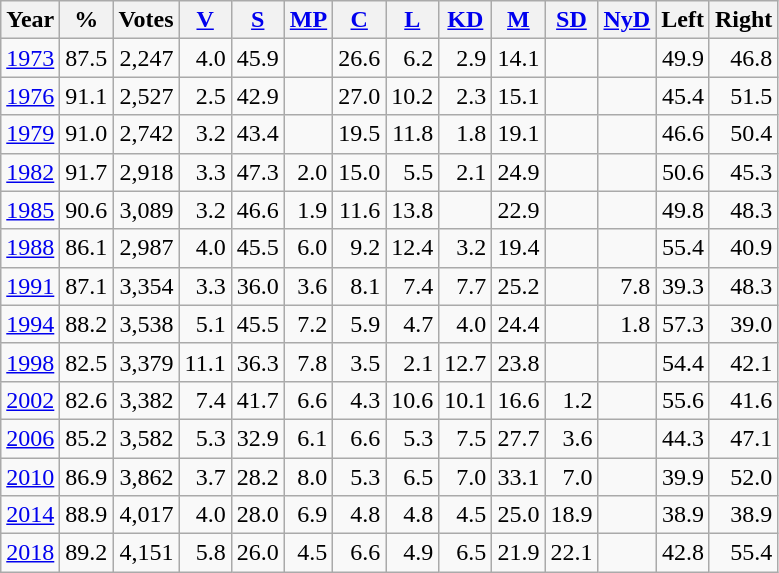<table class="wikitable sortable" style=text-align:right>
<tr>
<th>Year</th>
<th>%</th>
<th>Votes</th>
<th><a href='#'>V</a></th>
<th><a href='#'>S</a></th>
<th><a href='#'>MP</a></th>
<th><a href='#'>C</a></th>
<th><a href='#'>L</a></th>
<th><a href='#'>KD</a></th>
<th><a href='#'>M</a></th>
<th><a href='#'>SD</a></th>
<th><a href='#'>NyD</a></th>
<th>Left</th>
<th>Right</th>
</tr>
<tr>
<td align=left><a href='#'>1973</a></td>
<td>87.5</td>
<td>2,247</td>
<td>4.0</td>
<td>45.9</td>
<td></td>
<td>26.6</td>
<td>6.2</td>
<td>2.9</td>
<td>14.1</td>
<td></td>
<td></td>
<td>49.9</td>
<td>46.8</td>
</tr>
<tr>
<td align=left><a href='#'>1976</a></td>
<td>91.1</td>
<td>2,527</td>
<td>2.5</td>
<td>42.9</td>
<td></td>
<td>27.0</td>
<td>10.2</td>
<td>2.3</td>
<td>15.1</td>
<td></td>
<td></td>
<td>45.4</td>
<td>51.5</td>
</tr>
<tr>
<td align=left><a href='#'>1979</a></td>
<td>91.0</td>
<td>2,742</td>
<td>3.2</td>
<td>43.4</td>
<td></td>
<td>19.5</td>
<td>11.8</td>
<td>1.8</td>
<td>19.1</td>
<td></td>
<td></td>
<td>46.6</td>
<td>50.4</td>
</tr>
<tr>
<td align=left><a href='#'>1982</a></td>
<td>91.7</td>
<td>2,918</td>
<td>3.3</td>
<td>47.3</td>
<td>2.0</td>
<td>15.0</td>
<td>5.5</td>
<td>2.1</td>
<td>24.9</td>
<td></td>
<td></td>
<td>50.6</td>
<td>45.3</td>
</tr>
<tr>
<td align=left><a href='#'>1985</a></td>
<td>90.6</td>
<td>3,089</td>
<td>3.2</td>
<td>46.6</td>
<td>1.9</td>
<td>11.6</td>
<td>13.8</td>
<td></td>
<td>22.9</td>
<td></td>
<td></td>
<td>49.8</td>
<td>48.3</td>
</tr>
<tr>
<td align=left><a href='#'>1988</a></td>
<td>86.1</td>
<td>2,987</td>
<td>4.0</td>
<td>45.5</td>
<td>6.0</td>
<td>9.2</td>
<td>12.4</td>
<td>3.2</td>
<td>19.4</td>
<td></td>
<td></td>
<td>55.4</td>
<td>40.9</td>
</tr>
<tr>
<td align=left><a href='#'>1991</a></td>
<td>87.1</td>
<td>3,354</td>
<td>3.3</td>
<td>36.0</td>
<td>3.6</td>
<td>8.1</td>
<td>7.4</td>
<td>7.7</td>
<td>25.2</td>
<td></td>
<td>7.8</td>
<td>39.3</td>
<td>48.3</td>
</tr>
<tr>
<td align=left><a href='#'>1994</a></td>
<td>88.2</td>
<td>3,538</td>
<td>5.1</td>
<td>45.5</td>
<td>7.2</td>
<td>5.9</td>
<td>4.7</td>
<td>4.0</td>
<td>24.4</td>
<td></td>
<td>1.8</td>
<td>57.3</td>
<td>39.0</td>
</tr>
<tr>
<td align=left><a href='#'>1998</a></td>
<td>82.5</td>
<td>3,379</td>
<td>11.1</td>
<td>36.3</td>
<td>7.8</td>
<td>3.5</td>
<td>2.1</td>
<td>12.7</td>
<td>23.8</td>
<td></td>
<td></td>
<td>54.4</td>
<td>42.1</td>
</tr>
<tr>
<td align=left><a href='#'>2002</a></td>
<td>82.6</td>
<td>3,382</td>
<td>7.4</td>
<td>41.7</td>
<td>6.6</td>
<td>4.3</td>
<td>10.6</td>
<td>10.1</td>
<td>16.6</td>
<td>1.2</td>
<td></td>
<td>55.6</td>
<td>41.6</td>
</tr>
<tr>
<td align=left><a href='#'>2006</a></td>
<td>85.2</td>
<td>3,582</td>
<td>5.3</td>
<td>32.9</td>
<td>6.1</td>
<td>6.6</td>
<td>5.3</td>
<td>7.5</td>
<td>27.7</td>
<td>3.6</td>
<td></td>
<td>44.3</td>
<td>47.1</td>
</tr>
<tr>
<td align=left><a href='#'>2010</a></td>
<td>86.9</td>
<td>3,862</td>
<td>3.7</td>
<td>28.2</td>
<td>8.0</td>
<td>5.3</td>
<td>6.5</td>
<td>7.0</td>
<td>33.1</td>
<td>7.0</td>
<td></td>
<td>39.9</td>
<td>52.0</td>
</tr>
<tr>
<td align=left><a href='#'>2014</a></td>
<td>88.9</td>
<td>4,017</td>
<td>4.0</td>
<td>28.0</td>
<td>6.9</td>
<td>4.8</td>
<td>4.8</td>
<td>4.5</td>
<td>25.0</td>
<td>18.9</td>
<td></td>
<td>38.9</td>
<td>38.9</td>
</tr>
<tr>
<td align=left><a href='#'>2018</a></td>
<td>89.2</td>
<td>4,151</td>
<td>5.8</td>
<td>26.0</td>
<td>4.5</td>
<td>6.6</td>
<td>4.9</td>
<td>6.5</td>
<td>21.9</td>
<td>22.1</td>
<td></td>
<td>42.8</td>
<td>55.4</td>
</tr>
</table>
